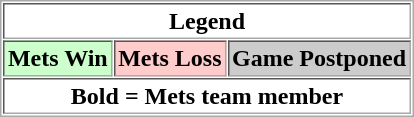<table align="center" border="1" cellpadding="2" cellspacing="1" style="border:1px solid #aaa">
<tr>
<th colspan=3>Legend</th>
</tr>
<tr>
<th bgcolor="ccffcc">Mets Win</th>
<th bgcolor="ffcccc">Mets Loss</th>
<th bgcolor="cccccc">Game Postponed</th>
</tr>
<tr>
<th colspan=3>Bold = Mets team member</th>
</tr>
</table>
